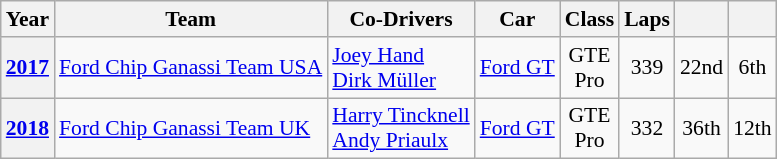<table class="wikitable" style="text-align:center; font-size:90%">
<tr>
<th>Year</th>
<th>Team</th>
<th>Co-Drivers</th>
<th>Car</th>
<th>Class</th>
<th>Laps</th>
<th></th>
<th></th>
</tr>
<tr>
<th><a href='#'>2017</a></th>
<td align="left"> <a href='#'>Ford Chip Ganassi Team USA</a></td>
<td align="left"> <a href='#'>Joey Hand</a><br> <a href='#'>Dirk Müller</a></td>
<td align="left"><a href='#'>Ford GT</a></td>
<td>GTE<br>Pro</td>
<td>339</td>
<td>22nd</td>
<td>6th</td>
</tr>
<tr>
<th><a href='#'>2018</a></th>
<td align="left"> <a href='#'>Ford Chip Ganassi Team UK</a></td>
<td align="left"> <a href='#'>Harry Tincknell</a><br> <a href='#'>Andy Priaulx</a></td>
<td align="left"><a href='#'>Ford GT</a></td>
<td>GTE<br>Pro</td>
<td>332</td>
<td>36th</td>
<td>12th</td>
</tr>
</table>
